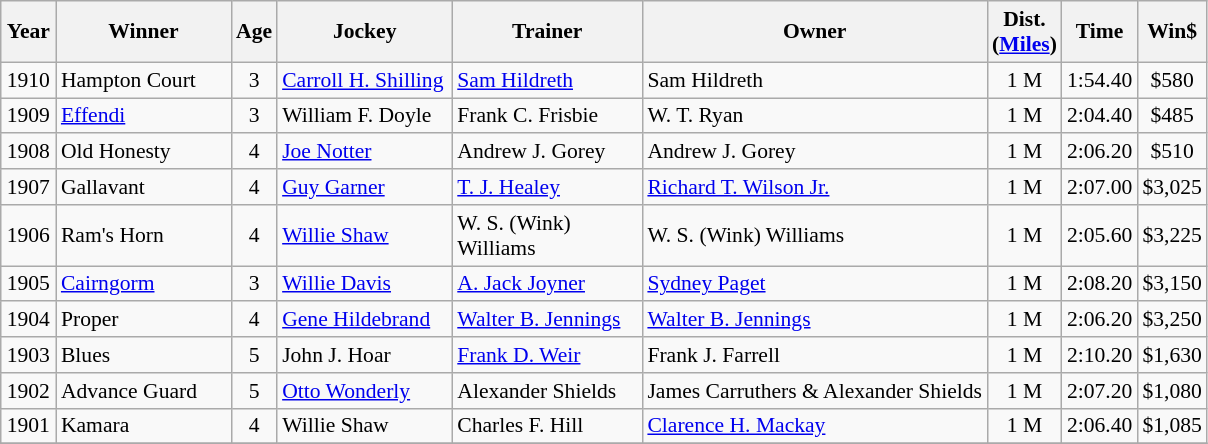<table class="wikitable sortable" style="font-size:90%">
<tr>
<th style="width:30px">Year<br></th>
<th style="width:110px">Winner<br></th>
<th style="width:20px">Age<br></th>
<th style="width:110px">Jockey<br></th>
<th style="width:120px">Trainer<br></th>
<th>Owner<br></th>
<th style="width:25px">Dist.<br> <span>(<a href='#'>Miles</a>)</span></th>
<th style="width:25px">Time<br></th>
<th style="width:25px">Win$</th>
</tr>
<tr>
<td align=center>1910</td>
<td>Hampton Court</td>
<td align=center>3</td>
<td><a href='#'>Carroll H. Shilling</a></td>
<td><a href='#'>Sam Hildreth</a></td>
<td>Sam Hildreth</td>
<td align=center>1<span> M</span></td>
<td align=center>1:54.40</td>
<td align=center>$580</td>
</tr>
<tr>
<td align=center>1909</td>
<td><a href='#'>Effendi</a></td>
<td align=center>3</td>
<td>William F. Doyle</td>
<td>Frank C. Frisbie</td>
<td>W. T. Ryan</td>
<td align=center>1<span> M</span></td>
<td align=center>2:04.40</td>
<td align=center>$485</td>
</tr>
<tr>
<td align=center>1908</td>
<td>Old Honesty</td>
<td align=center>4</td>
<td><a href='#'>Joe Notter</a></td>
<td>Andrew J. Gorey</td>
<td>Andrew J. Gorey</td>
<td align=center>1<span> M</span></td>
<td align=center>2:06.20</td>
<td align=center>$510</td>
</tr>
<tr>
<td align=center>1907</td>
<td>Gallavant</td>
<td align=center>4</td>
<td><a href='#'>Guy Garner</a></td>
<td><a href='#'>T. J. Healey</a></td>
<td><a href='#'>Richard T. Wilson Jr.</a></td>
<td align=center>1<span> M</span></td>
<td align=center>2:07.00</td>
<td align=center>$3,025</td>
</tr>
<tr>
<td align=center>1906</td>
<td>Ram's Horn</td>
<td align=center>4</td>
<td><a href='#'>Willie Shaw</a></td>
<td>W. S. (Wink) Williams</td>
<td>W. S. (Wink) Williams</td>
<td align=center>1<span> M</span></td>
<td align=center>2:05.60</td>
<td align=center>$3,225</td>
</tr>
<tr>
<td align=center>1905</td>
<td><a href='#'>Cairngorm</a></td>
<td align=center>3</td>
<td><a href='#'>Willie Davis</a></td>
<td><a href='#'>A. Jack Joyner</a></td>
<td><a href='#'>Sydney Paget</a></td>
<td align=center>1<span> M</span></td>
<td align=center>2:08.20</td>
<td align=center>$3,150</td>
</tr>
<tr>
<td align=center>1904</td>
<td>Proper</td>
<td align=center>4</td>
<td><a href='#'>Gene Hildebrand</a></td>
<td><a href='#'>Walter B. Jennings</a></td>
<td><a href='#'>Walter B. Jennings</a></td>
<td align=center>1<span> M</span></td>
<td align=center>2:06.20</td>
<td align=center>$3,250</td>
</tr>
<tr>
<td align=center>1903</td>
<td>Blues</td>
<td align=center>5</td>
<td>John J. Hoar</td>
<td><a href='#'>Frank D. Weir</a></td>
<td>Frank J. Farrell</td>
<td align=center>1<span> M</span></td>
<td align=center>2:10.20</td>
<td align=center>$1,630</td>
</tr>
<tr>
<td align=center>1902</td>
<td>Advance Guard</td>
<td align=center>5</td>
<td><a href='#'>Otto Wonderly</a></td>
<td>Alexander Shields</td>
<td>James Carruthers & Alexander Shields</td>
<td align=center>1<span> M</span></td>
<td align=center>2:07.20</td>
<td align=center>$1,080</td>
</tr>
<tr>
<td align=center>1901</td>
<td>Kamara</td>
<td align=center>4</td>
<td>Willie Shaw</td>
<td>Charles F. Hill</td>
<td><a href='#'>Clarence H. Mackay</a></td>
<td align=center>1<span> M</span></td>
<td align=center>2:06.40</td>
<td align=center>$1,085</td>
</tr>
<tr>
</tr>
</table>
